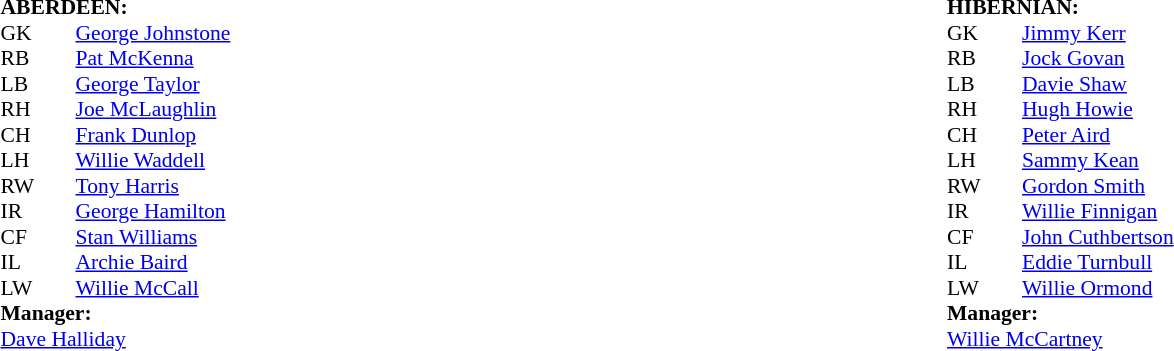<table width="100%">
<tr>
<td valign="top" width="50%"><br><table style="font-size: 90%" cellspacing="0" cellpadding="0">
<tr>
<td colspan="4"><strong>ABERDEEN:</strong></td>
</tr>
<tr>
<th width="25"></th>
<th width="25"></th>
</tr>
<tr>
<td>GK</td>
<td></td>
<td> <a href='#'>George Johnstone</a></td>
</tr>
<tr>
<td>RB</td>
<td></td>
<td> <a href='#'>Pat McKenna</a></td>
</tr>
<tr>
<td>LB</td>
<td></td>
<td> <a href='#'>George Taylor</a></td>
</tr>
<tr>
<td>RH</td>
<td></td>
<td> <a href='#'>Joe McLaughlin</a></td>
</tr>
<tr>
<td>CH</td>
<td></td>
<td> <a href='#'>Frank Dunlop</a></td>
</tr>
<tr>
<td>LH</td>
<td></td>
<td> <a href='#'>Willie Waddell</a></td>
</tr>
<tr>
<td>RW</td>
<td></td>
<td> <a href='#'>Tony Harris</a></td>
</tr>
<tr>
<td>IR</td>
<td></td>
<td> <a href='#'>George Hamilton</a></td>
</tr>
<tr>
<td>CF</td>
<td></td>
<td> <a href='#'>Stan Williams</a></td>
</tr>
<tr>
<td>IL</td>
<td></td>
<td> <a href='#'>Archie Baird</a></td>
</tr>
<tr>
<td>LW</td>
<td></td>
<td> <a href='#'>Willie McCall</a></td>
</tr>
<tr>
<td colspan=4><strong>Manager:</strong></td>
</tr>
<tr>
<td colspan="4"> <a href='#'>Dave Halliday</a></td>
</tr>
</table>
</td>
<td valign="top" width="50%"><br><table style="font-size: 90%" cellspacing="0" cellpadding="0">
<tr>
<td colspan="4"><strong>HIBERNIAN:</strong></td>
</tr>
<tr>
<th width="25"></th>
<th width="25"></th>
</tr>
<tr>
<td>GK</td>
<td></td>
<td> <a href='#'>Jimmy Kerr</a></td>
</tr>
<tr>
<td>RB</td>
<td></td>
<td> <a href='#'>Jock Govan</a></td>
</tr>
<tr>
<td>LB</td>
<td></td>
<td> <a href='#'>Davie Shaw</a></td>
</tr>
<tr>
<td>RH</td>
<td></td>
<td> <a href='#'>Hugh Howie</a></td>
</tr>
<tr>
<td>CH</td>
<td></td>
<td> <a href='#'>Peter Aird</a></td>
</tr>
<tr>
<td>LH</td>
<td></td>
<td> <a href='#'>Sammy Kean</a></td>
</tr>
<tr>
<td>RW</td>
<td></td>
<td> <a href='#'>Gordon Smith</a></td>
</tr>
<tr>
<td>IR</td>
<td></td>
<td> <a href='#'>Willie Finnigan</a></td>
</tr>
<tr>
<td>CF</td>
<td></td>
<td> <a href='#'>John Cuthbertson</a></td>
</tr>
<tr>
<td>IL</td>
<td></td>
<td> <a href='#'>Eddie Turnbull</a></td>
</tr>
<tr>
<td>LW</td>
<td></td>
<td> <a href='#'>Willie Ormond</a></td>
</tr>
<tr>
<td colspan=4><strong>Manager:</strong></td>
</tr>
<tr>
<td colspan="4"> <a href='#'>Willie McCartney</a></td>
</tr>
</table>
</td>
</tr>
</table>
